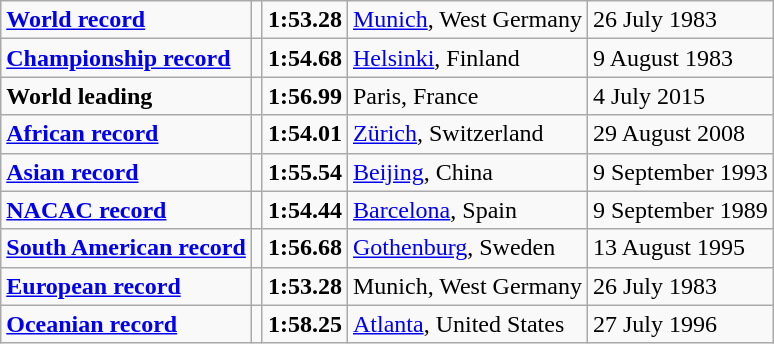<table class="wikitable">
<tr>
<td><strong><a href='#'>World record</a></strong></td>
<td></td>
<td><strong>1:53.28</strong></td>
<td><a href='#'>Munich</a>, West Germany</td>
<td>26 July 1983</td>
</tr>
<tr>
<td><strong><a href='#'>Championship record</a></strong></td>
<td></td>
<td><strong>1:54.68</strong></td>
<td><a href='#'>Helsinki</a>, Finland</td>
<td>9 August 1983</td>
</tr>
<tr>
<td><strong>World leading</strong></td>
<td></td>
<td><strong>1:56.99</strong></td>
<td>Paris, France</td>
<td>4 July 2015</td>
</tr>
<tr>
<td><strong><a href='#'>African record</a></strong></td>
<td></td>
<td><strong>1:54.01</strong></td>
<td><a href='#'>Zürich</a>, Switzerland</td>
<td>29 August 2008</td>
</tr>
<tr>
<td><strong><a href='#'>Asian record</a></strong></td>
<td></td>
<td><strong>1:55.54</strong></td>
<td><a href='#'>Beijing</a>, China</td>
<td>9 September 1993</td>
</tr>
<tr>
<td><strong><a href='#'>NACAC record</a></strong></td>
<td></td>
<td><strong>1:54.44</strong></td>
<td><a href='#'>Barcelona</a>, Spain</td>
<td>9 September 1989</td>
</tr>
<tr>
<td><strong><a href='#'>South American record</a></strong></td>
<td></td>
<td><strong>1:56.68</strong></td>
<td><a href='#'>Gothenburg</a>, Sweden</td>
<td>13 August 1995</td>
</tr>
<tr>
<td><strong><a href='#'>European record</a></strong></td>
<td></td>
<td><strong>1:53.28</strong></td>
<td>Munich, West Germany</td>
<td>26 July 1983</td>
</tr>
<tr>
<td><strong><a href='#'>Oceanian record</a></strong></td>
<td></td>
<td><strong>1:58.25</strong></td>
<td><a href='#'>Atlanta</a>, United States</td>
<td>27 July 1996</td>
</tr>
</table>
